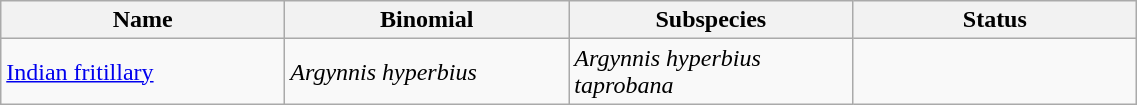<table width=60% class="wikitable">
<tr>
<th width=20%>Name</th>
<th width=20%>Binomial</th>
<th width=20%>Subspecies</th>
<th width=20%>Status</th>
</tr>
<tr>
<td><a href='#'>Indian fritillary</a><br>

</td>
<td><em>Argynnis hyperbius</em></td>
<td><em>Argynnis hyperbius taprobana</em></td>
<td></td>
</tr>
</table>
